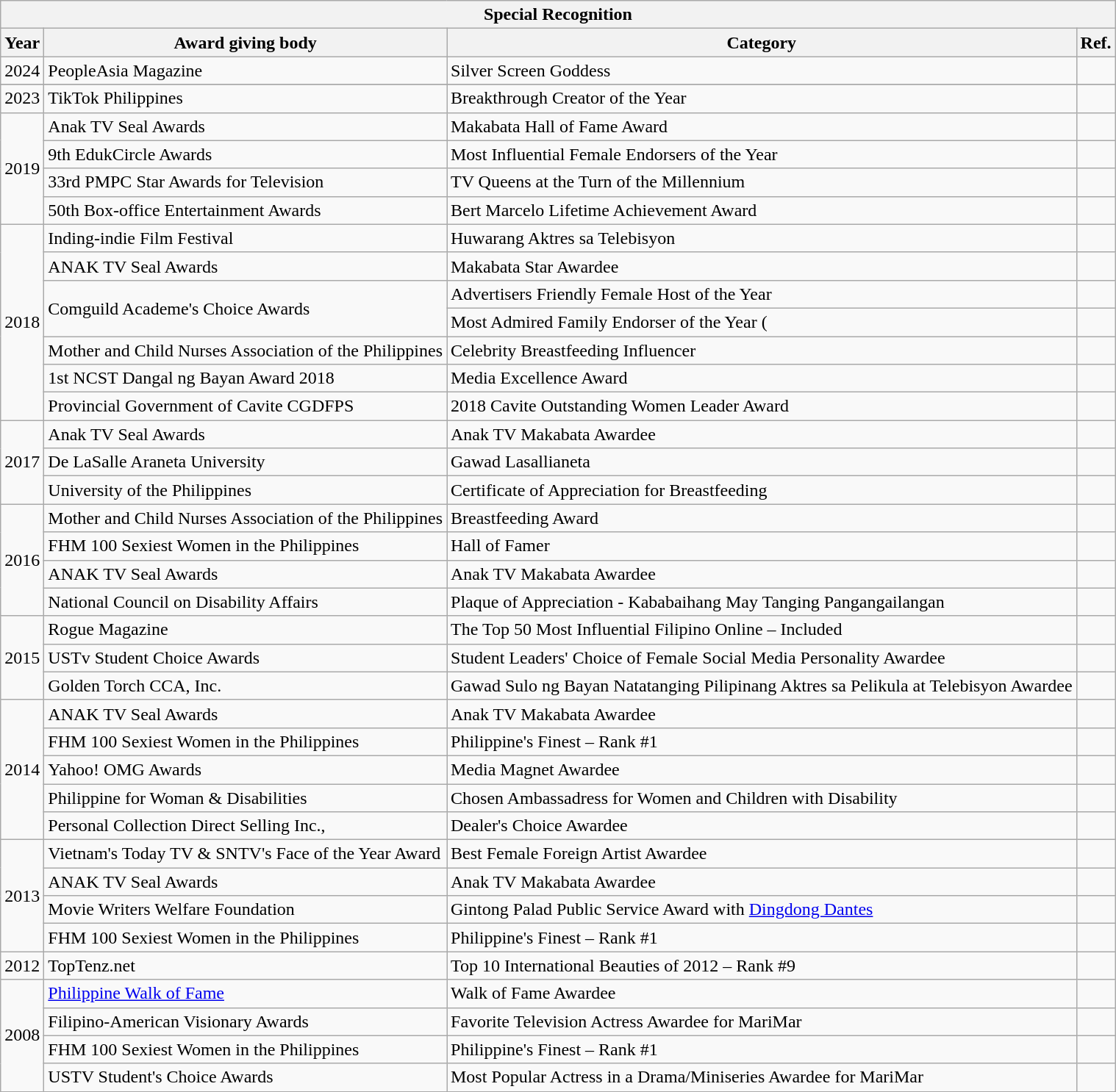<table class="wikitable style="font-size:88%; width:100%;">
<tr>
<th colspan=4>Special Recognition</th>
</tr>
<tr>
<th>Year</th>
<th>Award giving body</th>
<th>Category</th>
<th>Ref.</th>
</tr>
<tr>
<td>2024</td>
<td>PeopleAsia Magazine</td>
<td>Silver Screen Goddess</td>
<td></td>
</tr>
<tr>
</tr>
<tr>
<td>2023</td>
<td>TikTok Philippines</td>
<td>Breakthrough Creator of the Year</td>
<td></td>
</tr>
<tr>
<td rowspan=4>2019</td>
<td>Anak TV Seal Awards</td>
<td>Makabata Hall of Fame Award</td>
<td></td>
</tr>
<tr>
<td>9th EdukCircle Awards</td>
<td>Most Influential Female Endorsers of the Year</td>
<td></td>
</tr>
<tr>
<td>33rd PMPC Star Awards for Television</td>
<td>TV Queens at the Turn of the Millennium</td>
<td></td>
</tr>
<tr>
<td>50th Box-office Entertainment Awards</td>
<td>Bert Marcelo Lifetime Achievement Award</td>
<td></td>
</tr>
<tr>
<td rowspan=7>2018</td>
<td>Inding-indie Film Festival</td>
<td>Huwarang Aktres sa Telebisyon</td>
<td></td>
</tr>
<tr>
<td>ANAK TV Seal Awards</td>
<td>Makabata Star Awardee</td>
<td></td>
</tr>
<tr>
<td rowspan=2>Comguild Academe's Choice Awards</td>
<td>Advertisers Friendly Female Host of the Year</td>
<td></td>
</tr>
<tr>
<td>Most Admired Family Endorser of the Year (</td>
<td></td>
</tr>
<tr>
<td>Mother and Child Nurses Association of the Philippines</td>
<td>Celebrity Breastfeeding Influencer</td>
<td></td>
</tr>
<tr>
<td>1st NCST Dangal ng Bayan Award 2018</td>
<td>Media Excellence Award</td>
<td></td>
</tr>
<tr>
<td>Provincial Government of Cavite CGDFPS</td>
<td>2018 Cavite Outstanding Women Leader Award</td>
<td></td>
</tr>
<tr>
<td rowspan=3>2017</td>
<td>Anak TV Seal Awards</td>
<td>Anak TV Makabata Awardee</td>
<td></td>
</tr>
<tr>
<td>De LaSalle Araneta University</td>
<td>Gawad Lasallianeta</td>
<td></td>
</tr>
<tr>
<td>University of the Philippines</td>
<td>Certificate of Appreciation for Breastfeeding</td>
<td></td>
</tr>
<tr>
<td rowspan=4>2016</td>
<td>Mother and Child Nurses Association of the Philippines</td>
<td>Breastfeeding Award</td>
<td></td>
</tr>
<tr>
<td>FHM 100 Sexiest Women in the Philippines</td>
<td>Hall of Famer</td>
<td></td>
</tr>
<tr>
<td>ANAK TV Seal Awards</td>
<td>Anak TV Makabata Awardee</td>
<td></td>
</tr>
<tr>
<td>National Council on Disability Affairs</td>
<td>Plaque of Appreciation - Kababaihang May Tanging Pangangailangan</td>
<td></td>
</tr>
<tr>
<td rowspan=3>2015</td>
<td>Rogue Magazine</td>
<td>The Top 50 Most Influential Filipino Online – Included</td>
<td></td>
</tr>
<tr>
<td>USTv Student Choice Awards</td>
<td>Student Leaders' Choice of Female Social Media Personality Awardee</td>
<td></td>
</tr>
<tr>
<td>Golden Torch CCA, Inc.</td>
<td>Gawad Sulo ng Bayan Natatanging Pilipinang Aktres sa Pelikula at Telebisyon  Awardee</td>
<td></td>
</tr>
<tr>
<td rowspan=5>2014</td>
<td>ANAK TV Seal Awards</td>
<td>Anak TV Makabata Awardee</td>
<td></td>
</tr>
<tr>
<td>FHM 100 Sexiest Women in the Philippines</td>
<td>Philippine's Finest – Rank #1</td>
<td></td>
</tr>
<tr>
<td>Yahoo! OMG Awards</td>
<td>Media Magnet Awardee</td>
<td></td>
</tr>
<tr>
<td>Philippine for Woman & Disabilities</td>
<td>Chosen Ambassadress for Women and Children with Disability</td>
</tr>
<tr>
<td>Personal Collection Direct Selling Inc.,</td>
<td>Dealer's Choice Awardee</td>
<td></td>
</tr>
<tr>
<td rowspan=4>2013</td>
<td>Vietnam's Today TV & SNTV's Face of the Year Award</td>
<td>Best Female Foreign Artist Awardee</td>
<td></td>
</tr>
<tr>
<td>ANAK TV Seal Awards</td>
<td>Anak TV Makabata Awardee</td>
<td></td>
</tr>
<tr>
<td>Movie Writers Welfare Foundation</td>
<td>Gintong Palad Public Service Award with <a href='#'>Dingdong Dantes</a></td>
<td></td>
</tr>
<tr>
<td>FHM 100 Sexiest Women in the Philippines</td>
<td>Philippine's Finest – Rank #1</td>
<td></td>
</tr>
<tr>
<td>2012</td>
<td>TopTenz.net</td>
<td>Top 10 International Beauties of 2012 – Rank #9</td>
<td></td>
</tr>
<tr>
<td rowspan=7>2008</td>
<td><a href='#'>Philippine Walk of Fame</a></td>
<td>Walk of Fame Awardee</td>
<td></td>
</tr>
<tr>
<td>Filipino-American Visionary Awards</td>
<td>Favorite Television Actress Awardee for MariMar</td>
<td></td>
</tr>
<tr>
<td>FHM 100 Sexiest Women in the Philippines</td>
<td>Philippine's Finest – Rank #1</td>
<td></td>
</tr>
<tr>
<td>USTV Student's Choice Awards</td>
<td>Most Popular Actress in a Drama/Miniseries Awardee for MariMar</td>
<td></td>
</tr>
<tr>
</tr>
</table>
